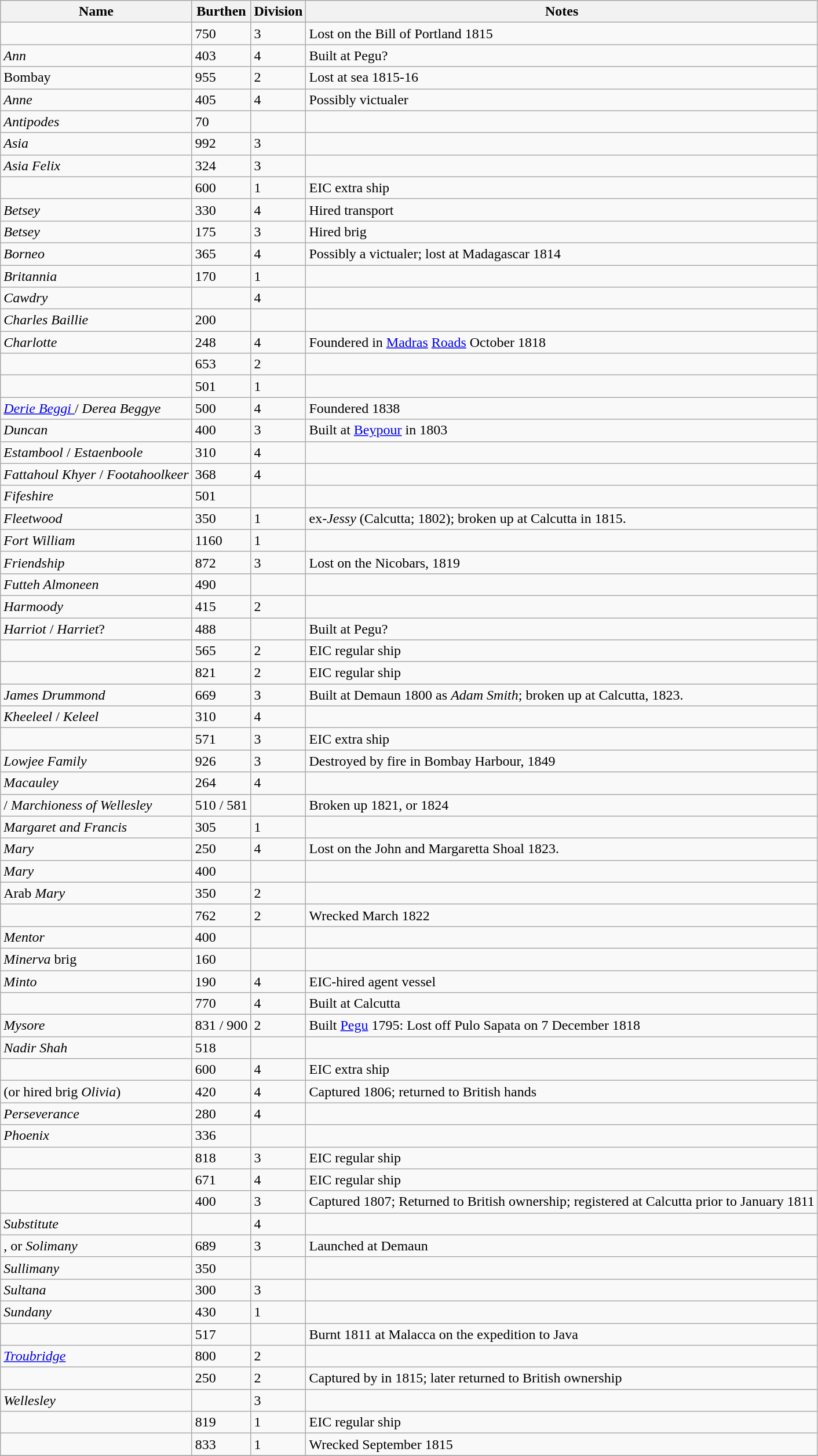<table class="sortable wikitable">
<tr>
<th>Name</th>
<th>Burthen</th>
<th>Division</th>
<th>Notes</th>
</tr>
<tr>
<td></td>
<td>750</td>
<td>3</td>
<td>Lost on the Bill of Portland 1815</td>
</tr>
<tr>
<td><em>Ann</em></td>
<td>403</td>
<td>4</td>
<td>Built at Pegu?</td>
</tr>
<tr>
<td>Bombay </td>
<td>955</td>
<td>2</td>
<td>Lost at sea 1815-16</td>
</tr>
<tr>
<td><em>Anne</em></td>
<td>405</td>
<td>4</td>
<td>Possibly victualer</td>
</tr>
<tr>
<td><em>Antipodes</em></td>
<td>70</td>
<td></td>
<td></td>
</tr>
<tr>
<td><em>Asia</em></td>
<td>992</td>
<td>3</td>
<td></td>
</tr>
<tr>
<td><em>Asia Felix</em></td>
<td>324</td>
<td>3</td>
<td></td>
</tr>
<tr>
<td></td>
<td>600</td>
<td>1</td>
<td>EIC extra ship</td>
</tr>
<tr>
<td><em>Betsey</em></td>
<td>330</td>
<td>4</td>
<td>Hired transport</td>
</tr>
<tr>
<td><em>Betsey</em></td>
<td>175</td>
<td>3</td>
<td>Hired brig</td>
</tr>
<tr>
<td><em>Borneo</em></td>
<td>365</td>
<td>4</td>
<td>Possibly a victualer; lost at Madagascar 1814</td>
</tr>
<tr>
<td><em>Britannia</em></td>
<td>170</td>
<td>1</td>
<td></td>
</tr>
<tr>
<td><em>Cawdry</em></td>
<td></td>
<td>4</td>
<td></td>
</tr>
<tr>
<td><em>Charles Baillie</em></td>
<td>200</td>
<td></td>
<td></td>
</tr>
<tr>
<td><em>Charlotte</em></td>
<td>248</td>
<td>4</td>
<td>Foundered in <a href='#'>Madras</a> <a href='#'>Roads</a> October 1818</td>
</tr>
<tr>
<td></td>
<td>653</td>
<td>2</td>
<td></td>
</tr>
<tr>
<td></td>
<td>501</td>
<td>1</td>
<td></td>
</tr>
<tr>
<td><a href='#'><em>Derie Beggi </em></a> / <em>Derea Beggye</em></td>
<td>500</td>
<td>4</td>
<td>Foundered 1838</td>
</tr>
<tr>
<td><em>Duncan</em></td>
<td>400</td>
<td>3</td>
<td>Built at <a href='#'>Beypour</a> in 1803</td>
</tr>
<tr>
<td><em>Estambool</em> / <em>Estaenboole</em></td>
<td>310</td>
<td>4</td>
<td></td>
</tr>
<tr>
<td><em>Fattahoul Khyer</em> / <em>Footahoolkeer</em></td>
<td>368</td>
<td>4</td>
<td></td>
</tr>
<tr>
<td><em>Fifeshire</em></td>
<td>501</td>
<td></td>
<td></td>
</tr>
<tr>
<td><em>Fleetwood</em></td>
<td>350</td>
<td>1</td>
<td>ex-<em>Jessy</em> (Calcutta; 1802); broken up at Calcutta in 1815.</td>
</tr>
<tr>
<td><em>Fort William</em></td>
<td>1160</td>
<td>1</td>
<td></td>
</tr>
<tr>
<td><em>Friendship</em></td>
<td>872</td>
<td>3</td>
<td>Lost on the Nicobars, 1819</td>
</tr>
<tr>
<td><em>Futteh Almoneen</em></td>
<td>490</td>
<td></td>
<td></td>
</tr>
<tr>
<td><em>Harmoody</em></td>
<td>415</td>
<td>2</td>
<td></td>
</tr>
<tr>
<td><em>Harriot</em> / <em>Harriet</em>?</td>
<td>488</td>
<td></td>
<td>Built at Pegu?</td>
</tr>
<tr>
<td></td>
<td>565</td>
<td>2</td>
<td>EIC regular ship</td>
</tr>
<tr>
<td></td>
<td>821</td>
<td>2</td>
<td>EIC regular ship</td>
</tr>
<tr>
<td><em>James Drummond</em></td>
<td>669</td>
<td>3</td>
<td>Built at Demaun 1800 as <em>Adam Smith</em>; broken up at Calcutta, 1823.</td>
</tr>
<tr>
<td><em>Kheeleel</em> / <em>Keleel</em></td>
<td>310</td>
<td>4</td>
<td></td>
</tr>
<tr>
<td></td>
<td>571</td>
<td>3</td>
<td>EIC extra ship</td>
</tr>
<tr>
<td><em>Lowjee Family</em></td>
<td>926</td>
<td>3</td>
<td>Destroyed by fire in Bombay Harbour, 1849</td>
</tr>
<tr>
<td><em>Macauley</em></td>
<td>264</td>
<td>4</td>
<td></td>
</tr>
<tr>
<td> / <em>Marchioness of Wellesley</em></td>
<td>510 / 581</td>
<td></td>
<td>Broken up 1821, or 1824</td>
</tr>
<tr>
<td><em>Margaret and Francis</em></td>
<td>305</td>
<td>1</td>
<td></td>
</tr>
<tr>
<td><em>Mary</em></td>
<td>250</td>
<td>4</td>
<td>Lost on the John and Margaretta Shoal 1823.</td>
</tr>
<tr>
<td><em>Mary</em></td>
<td>400</td>
<td></td>
<td></td>
</tr>
<tr>
<td>Arab <em>Mary</em></td>
<td>350</td>
<td>2</td>
<td></td>
</tr>
<tr>
<td></td>
<td>762</td>
<td>2</td>
<td>Wrecked March 1822</td>
</tr>
<tr>
<td><em>Mentor</em></td>
<td>400</td>
<td></td>
<td></td>
</tr>
<tr>
<td><em>Minerva</em> brig</td>
<td>160</td>
<td></td>
<td></td>
</tr>
<tr>
<td><em>Minto</em></td>
<td>190</td>
<td>4</td>
<td>EIC-hired agent vessel</td>
</tr>
<tr>
<td></td>
<td>770</td>
<td>4</td>
<td>Built at Calcutta</td>
</tr>
<tr>
<td><em>Mysore</em></td>
<td>831 / 900</td>
<td>2</td>
<td>Built <a href='#'>Pegu</a> 1795: Lost off Pulo Sapata on 7 December 1818</td>
</tr>
<tr>
<td><em>Nadir Shah</em></td>
<td>518</td>
<td></td>
<td></td>
</tr>
<tr>
<td></td>
<td>600</td>
<td>4</td>
<td>EIC extra ship</td>
</tr>
<tr>
<td>  (or hired brig <em>Olivia</em>)</td>
<td>420</td>
<td>4</td>
<td>Captured 1806; returned to British hands</td>
</tr>
<tr>
<td><em>Perseverance</em></td>
<td>280</td>
<td>4</td>
<td></td>
</tr>
<tr>
<td><em>Phoenix</em></td>
<td>336</td>
<td></td>
<td></td>
</tr>
<tr>
<td></td>
<td>818</td>
<td>3</td>
<td>EIC regular ship</td>
</tr>
<tr>
<td></td>
<td>671</td>
<td>4</td>
<td>EIC regular ship</td>
</tr>
<tr>
<td></td>
<td>400</td>
<td>3</td>
<td>Captured 1807; Returned to British ownership; registered at Calcutta prior to January 1811</td>
</tr>
<tr>
<td><em>Substitute</em></td>
<td></td>
<td>4</td>
<td></td>
</tr>
<tr>
<td>, or <em>Solimany</em></td>
<td>689</td>
<td>3</td>
<td>Launched at Demaun</td>
</tr>
<tr>
<td><em>Sullimany</em></td>
<td>350</td>
<td></td>
<td></td>
</tr>
<tr>
<td><em>Sultana</em></td>
<td>300</td>
<td>3</td>
<td></td>
</tr>
<tr>
<td><em>Sundany</em></td>
<td>430</td>
<td>1</td>
<td></td>
</tr>
<tr>
<td></td>
<td>517</td>
<td></td>
<td>Burnt 1811 at Malacca on the expedition to Java</td>
</tr>
<tr>
<td><a href='#'><em>Troubridge</em></a></td>
<td>800</td>
<td>2</td>
<td></td>
</tr>
<tr>
<td></td>
<td>250</td>
<td>2</td>
<td>Captured by  in 1815; later returned to British ownership</td>
</tr>
<tr>
<td><em>Wellesley</em></td>
<td></td>
<td>3</td>
<td></td>
</tr>
<tr>
<td></td>
<td>819</td>
<td>1</td>
<td>EIC regular ship</td>
</tr>
<tr>
<td></td>
<td>833</td>
<td>1</td>
<td>Wrecked September 1815</td>
</tr>
<tr>
</tr>
</table>
